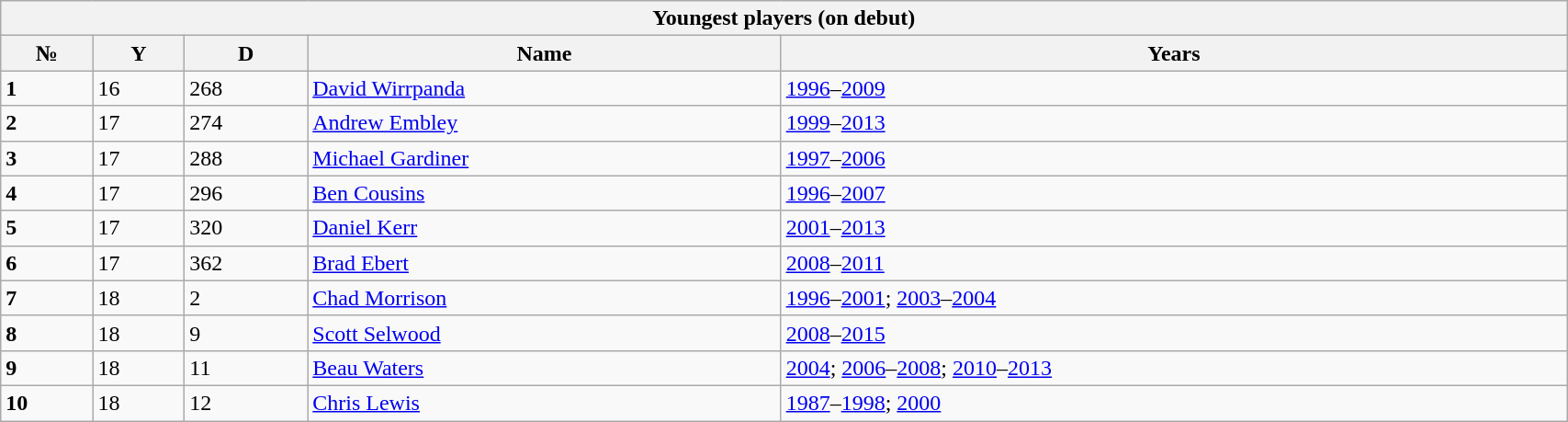<table class="wikitable" style="width:90%;">
<tr>
<th colspan="5">Youngest players (on debut)</th>
</tr>
<tr>
<th>№</th>
<th>Y</th>
<th>D</th>
<th>Name</th>
<th>Years</th>
</tr>
<tr>
<td><strong>1</strong></td>
<td>16</td>
<td>268</td>
<td><a href='#'>David Wirrpanda</a></td>
<td><a href='#'>1996</a>–<a href='#'>2009</a></td>
</tr>
<tr>
<td><strong>2</strong></td>
<td>17</td>
<td>274</td>
<td><a href='#'>Andrew Embley</a></td>
<td><a href='#'>1999</a>–<a href='#'>2013</a></td>
</tr>
<tr>
<td><strong>3</strong></td>
<td>17</td>
<td>288</td>
<td><a href='#'>Michael Gardiner</a></td>
<td><a href='#'>1997</a>–<a href='#'>2006</a></td>
</tr>
<tr>
<td><strong>4</strong></td>
<td>17</td>
<td>296</td>
<td><a href='#'>Ben Cousins</a></td>
<td><a href='#'>1996</a>–<a href='#'>2007</a></td>
</tr>
<tr>
<td><strong>5</strong></td>
<td>17</td>
<td>320</td>
<td><a href='#'>Daniel Kerr</a></td>
<td><a href='#'>2001</a>–<a href='#'>2013</a></td>
</tr>
<tr>
<td><strong>6</strong></td>
<td>17</td>
<td>362</td>
<td><a href='#'>Brad Ebert</a></td>
<td><a href='#'>2008</a>–<a href='#'>2011</a></td>
</tr>
<tr>
<td><strong>7</strong></td>
<td>18</td>
<td>2</td>
<td><a href='#'>Chad Morrison</a></td>
<td><a href='#'>1996</a>–<a href='#'>2001</a>; <a href='#'>2003</a>–<a href='#'>2004</a></td>
</tr>
<tr>
<td><strong>8</strong></td>
<td>18</td>
<td>9</td>
<td><a href='#'>Scott Selwood</a></td>
<td><a href='#'>2008</a>–<a href='#'>2015</a></td>
</tr>
<tr>
<td><strong>9</strong></td>
<td>18</td>
<td>11</td>
<td><a href='#'>Beau Waters</a></td>
<td><a href='#'>2004</a>; <a href='#'>2006</a>–<a href='#'>2008</a>; <a href='#'>2010</a>–<a href='#'>2013</a></td>
</tr>
<tr>
<td><strong>10</strong></td>
<td>18</td>
<td>12</td>
<td><a href='#'>Chris Lewis</a></td>
<td><a href='#'>1987</a>–<a href='#'>1998</a>; <a href='#'>2000</a></td>
</tr>
</table>
